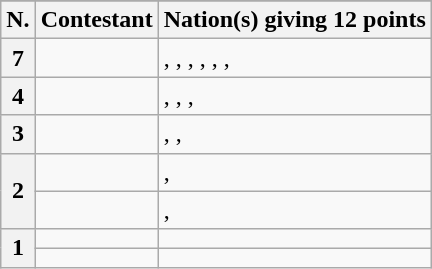<table class="wikitable plainrowheaders">
<tr>
</tr>
<tr>
<th scope="col">N.</th>
<th scope="col">Contestant</th>
<th scope="col">Nation(s) giving 12 points</th>
</tr>
<tr>
<th scope="row">7</th>
<td></td>
<td><strong></strong>, , , , , , </td>
</tr>
<tr>
<th scope="row">4</th>
<td></td>
<td>, , , </td>
</tr>
<tr>
<th scope="row">3</th>
<td></td>
<td>, , <strong></strong></td>
</tr>
<tr>
<th scope="row" rowspan="2">2</th>
<td></td>
<td>, </td>
</tr>
<tr>
<td></td>
<td>, <strong></strong></td>
</tr>
<tr>
<th scope="row" rowspan="2">1</th>
<td></td>
<td></td>
</tr>
<tr>
<td></td>
<td></td>
</tr>
</table>
